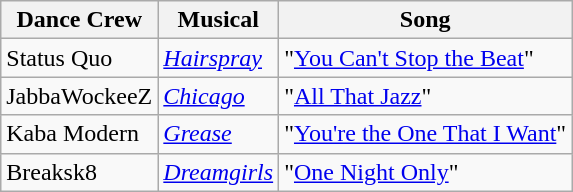<table class="wikitable" style="white-space:nowrap;" fixed;">
<tr>
<th>Dance Crew</th>
<th>Musical</th>
<th>Song</th>
</tr>
<tr>
<td>Status Quo</td>
<td><em><a href='#'>Hairspray</a></em></td>
<td>"<a href='#'>You Can't Stop the Beat</a>"</td>
</tr>
<tr>
<td>JabbaWockeeZ</td>
<td><em><a href='#'>Chicago</a></em></td>
<td>"<a href='#'>All That Jazz</a>"</td>
</tr>
<tr>
<td>Kaba Modern</td>
<td><em><a href='#'>Grease</a></em></td>
<td>"<a href='#'>You're the One That I Want</a>"</td>
</tr>
<tr>
<td>Breaksk8</td>
<td><em><a href='#'>Dreamgirls</a></em></td>
<td>"<a href='#'>One Night Only</a>"</td>
</tr>
</table>
